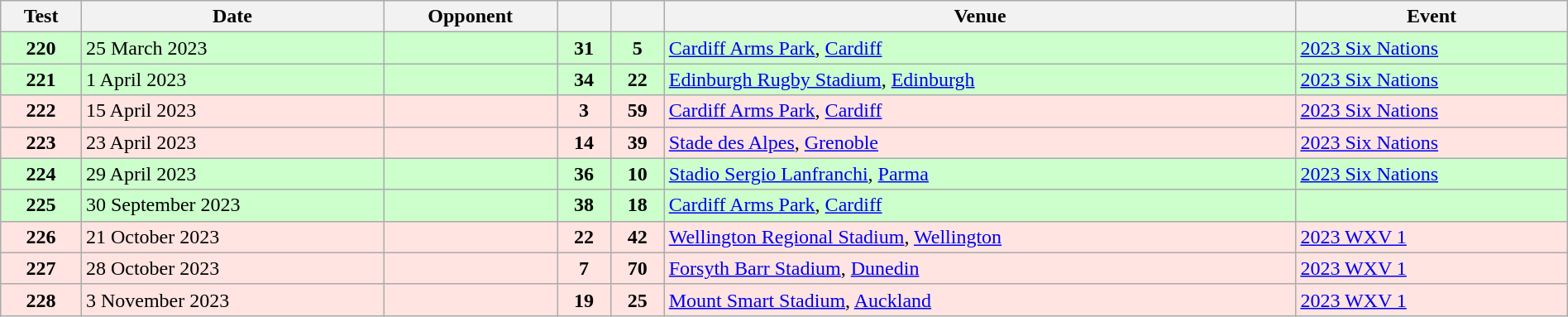<table class="wikitable sortable" style="width:100%">
<tr>
<th>Test</th>
<th>Date</th>
<th>Opponent</th>
<th></th>
<th></th>
<th>Venue</th>
<th>Event</th>
</tr>
<tr bgcolor="CCFFCC">
<td align="center"><strong>220</strong></td>
<td>25 March 2023</td>
<td></td>
<td align="center"><strong>31</strong></td>
<td align="center"><strong>5</strong></td>
<td><a href='#'>Cardiff Arms Park</a>, <a href='#'>Cardiff</a></td>
<td><a href='#'>2023 Six Nations</a></td>
</tr>
<tr bgcolor="CCFFCC">
<td align="center"><strong>221</strong></td>
<td>1 April 2023</td>
<td></td>
<td align="center"><strong>34</strong></td>
<td align="center"><strong>22</strong></td>
<td><a href='#'>Edinburgh Rugby Stadium</a>, <a href='#'>Edinburgh</a></td>
<td><a href='#'>2023 Six Nations</a></td>
</tr>
<tr bgcolor="FFE4E1">
<td align="center"><strong>222</strong></td>
<td>15 April 2023</td>
<td></td>
<td align="center"><strong>3</strong></td>
<td align="center"><strong>59</strong></td>
<td><a href='#'>Cardiff Arms Park</a>, <a href='#'>Cardiff</a></td>
<td><a href='#'>2023 Six Nations</a></td>
</tr>
<tr bgcolor="FFE4E1">
<td align="center"><strong>223</strong></td>
<td>23 April 2023</td>
<td></td>
<td align="center"><strong>14</strong></td>
<td align="center"><strong>39</strong></td>
<td><a href='#'>Stade des Alpes</a>, <a href='#'>Grenoble</a></td>
<td><a href='#'>2023 Six Nations</a></td>
</tr>
<tr bgcolor="CCFFCC">
<td align="center"><strong>224</strong></td>
<td>29 April 2023</td>
<td></td>
<td align="center"><strong>36</strong></td>
<td align="center"><strong>10</strong></td>
<td><a href='#'>Stadio Sergio Lanfranchi</a>, <a href='#'>Parma</a></td>
<td><a href='#'>2023 Six Nations</a></td>
</tr>
<tr bgcolor="CCFFCC">
<td align="center"><strong>225</strong></td>
<td>30 September 2023</td>
<td></td>
<td align="center"><strong>38</strong></td>
<td align="center"><strong>18</strong></td>
<td><a href='#'>Cardiff Arms Park</a>, <a href='#'>Cardiff</a></td>
<td></td>
</tr>
<tr bgcolor="FFE4E1">
<td align="center"><strong>226</strong></td>
<td>21 October 2023</td>
<td></td>
<td align="center"><strong>22</strong></td>
<td align="center"><strong>42</strong></td>
<td><a href='#'>Wellington Regional Stadium</a>, <a href='#'>Wellington</a></td>
<td><a href='#'>2023 WXV 1</a></td>
</tr>
<tr bgcolor="FFE4E1">
<td align="center"><strong>227</strong></td>
<td>28 October 2023</td>
<td></td>
<td align="center"><strong>7</strong></td>
<td align="center"><strong>70</strong></td>
<td><a href='#'>Forsyth Barr Stadium</a>, <a href='#'>Dunedin</a></td>
<td><a href='#'>2023 WXV 1</a></td>
</tr>
<tr bgcolor="FFE4E1">
<td align="center"><strong>228</strong></td>
<td>3 November 2023</td>
<td></td>
<td align="center"><strong>19</strong></td>
<td align="center"><strong>25</strong></td>
<td><a href='#'>Mount Smart Stadium</a>, <a href='#'>Auckland</a></td>
<td><a href='#'>2023 WXV 1</a></td>
</tr>
</table>
